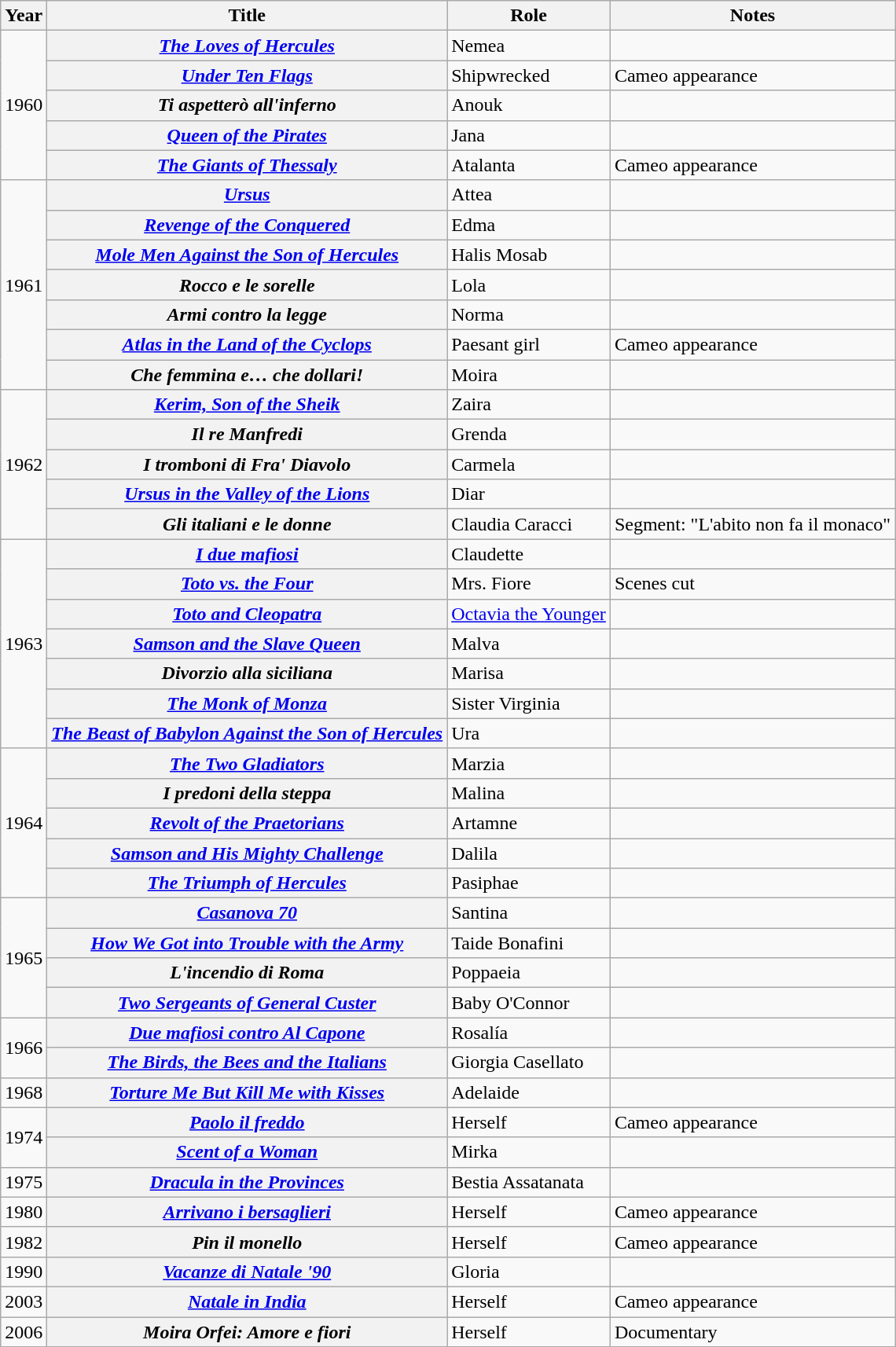<table class="wikitable plainrowheaders sortable">
<tr>
<th scope="col">Year</th>
<th scope="col">Title</th>
<th scope="col">Role</th>
<th scope="col" class="unsortable">Notes</th>
</tr>
<tr>
<td rowspan="5">1960</td>
<th scope="row"><em><a href='#'>The Loves of Hercules</a></em></th>
<td>Nemea</td>
<td></td>
</tr>
<tr>
<th scope="row"><em><a href='#'>Under Ten Flags</a></em></th>
<td>Shipwrecked</td>
<td>Cameo appearance</td>
</tr>
<tr>
<th scope="row"><em>Ti aspetterò all'inferno</em></th>
<td>Anouk</td>
<td></td>
</tr>
<tr>
<th scope="row"><em><a href='#'>Queen of the Pirates</a></em></th>
<td>Jana</td>
<td></td>
</tr>
<tr>
<th scope="row"><em><a href='#'>The Giants of Thessaly</a></em></th>
<td>Atalanta</td>
<td>Cameo appearance</td>
</tr>
<tr>
<td rowspan="7">1961</td>
<th scope="row"><em><a href='#'>Ursus</a></em></th>
<td>Attea</td>
<td></td>
</tr>
<tr>
<th scope="row"><em><a href='#'>Revenge of the Conquered</a></em></th>
<td>Edma</td>
<td></td>
</tr>
<tr>
<th scope="row"><em><a href='#'>Mole Men Against the Son of Hercules</a></em></th>
<td>Halis Mosab</td>
<td></td>
</tr>
<tr>
<th scope="row"><em>Rocco e le sorelle</em></th>
<td>Lola</td>
<td></td>
</tr>
<tr>
<th scope="row"><em>Armi contro la legge</em></th>
<td>Norma</td>
<td></td>
</tr>
<tr>
<th scope="row"><em><a href='#'>Atlas in the Land of the Cyclops</a></em></th>
<td>Paesant girl</td>
<td>Cameo appearance</td>
</tr>
<tr>
<th scope="row"><em>Che femmina e… che dollari!</em></th>
<td>Moira</td>
<td></td>
</tr>
<tr>
<td rowspan="5">1962</td>
<th scope="row"><em><a href='#'>Kerim, Son of the Sheik</a></em></th>
<td>Zaira</td>
<td></td>
</tr>
<tr>
<th scope="row"><em>Il re Manfredi</em></th>
<td>Grenda</td>
<td></td>
</tr>
<tr>
<th scope="row"><em>I tromboni di Fra' Diavolo</em></th>
<td>Carmela</td>
<td></td>
</tr>
<tr>
<th scope="row"><em><a href='#'>Ursus in the Valley of the Lions</a></em></th>
<td>Diar</td>
<td></td>
</tr>
<tr>
<th scope="row"><em>Gli italiani e le donne</em></th>
<td>Claudia Caracci</td>
<td>Segment: "L'abito non fa il monaco"</td>
</tr>
<tr>
<td rowspan="7">1963</td>
<th scope="row"><em><a href='#'>I due mafiosi</a></em></th>
<td>Claudette</td>
<td></td>
</tr>
<tr>
<th scope="row"><em><a href='#'>Toto vs. the Four</a></em></th>
<td>Mrs. Fiore</td>
<td>Scenes cut</td>
</tr>
<tr>
<th scope="row"><em><a href='#'>Toto and Cleopatra</a></em></th>
<td><a href='#'>Octavia the Younger</a></td>
<td></td>
</tr>
<tr>
<th scope="row"><em><a href='#'>Samson and the Slave Queen</a></em></th>
<td>Malva</td>
<td></td>
</tr>
<tr>
<th scope="row"><em>Divorzio alla siciliana</em></th>
<td>Marisa</td>
<td></td>
</tr>
<tr>
<th scope="row"><em><a href='#'>The Monk of Monza</a></em></th>
<td>Sister Virginia</td>
<td></td>
</tr>
<tr>
<th scope="row"><em><a href='#'>The Beast of Babylon Against the Son of Hercules</a></em></th>
<td>Ura</td>
<td></td>
</tr>
<tr>
<td rowspan="5">1964</td>
<th scope="row"><em><a href='#'>The Two Gladiators</a></em></th>
<td>Marzia</td>
<td></td>
</tr>
<tr>
<th scope="row"><em>I predoni della steppa</em></th>
<td>Malina</td>
<td></td>
</tr>
<tr>
<th scope="row"><em><a href='#'>Revolt of the Praetorians</a></em></th>
<td>Artamne</td>
<td></td>
</tr>
<tr>
<th scope="row"><em><a href='#'>Samson and His Mighty Challenge</a></em></th>
<td>Dalila</td>
<td></td>
</tr>
<tr>
<th scope="row"><em><a href='#'>The Triumph of Hercules</a></em></th>
<td>Pasiphae</td>
<td></td>
</tr>
<tr>
<td rowspan="4">1965</td>
<th scope="row"><em><a href='#'>Casanova 70</a></em></th>
<td>Santina</td>
<td></td>
</tr>
<tr>
<th scope="row"><em><a href='#'>How We Got into Trouble with the Army</a></em></th>
<td>Taide Bonafini</td>
<td></td>
</tr>
<tr>
<th scope="row"><em>L'incendio di Roma</em></th>
<td>Poppaeia</td>
<td></td>
</tr>
<tr>
<th scope="row"><em><a href='#'>Two Sergeants of General Custer</a></em></th>
<td>Baby O'Connor</td>
<td></td>
</tr>
<tr>
<td rowspan="2">1966</td>
<th scope="row"><em><a href='#'>Due mafiosi contro Al Capone</a></em></th>
<td>Rosalía</td>
<td></td>
</tr>
<tr>
<th scope="row"><em><a href='#'>The Birds, the Bees and the Italians</a></em></th>
<td>Giorgia Casellato</td>
<td></td>
</tr>
<tr>
<td>1968</td>
<th scope="row"><em><a href='#'>Torture Me But Kill Me with Kisses</a></em></th>
<td>Adelaide</td>
<td></td>
</tr>
<tr>
<td rowspan="2">1974</td>
<th scope="row"><em><a href='#'>Paolo il freddo</a></em></th>
<td>Herself</td>
<td>Cameo appearance</td>
</tr>
<tr>
<th scope="row"><em><a href='#'>Scent of a Woman</a></em></th>
<td>Mirka</td>
<td></td>
</tr>
<tr>
<td>1975</td>
<th scope="row"><em><a href='#'>Dracula in the Provinces</a></em></th>
<td>Bestia Assatanata</td>
<td></td>
</tr>
<tr>
<td>1980</td>
<th scope="row"><em><a href='#'>Arrivano i bersaglieri</a></em></th>
<td>Herself</td>
<td>Cameo appearance</td>
</tr>
<tr>
<td>1982</td>
<th scope="row"><em>Pin il monello</em></th>
<td>Herself</td>
<td>Cameo appearance</td>
</tr>
<tr>
<td>1990</td>
<th scope="row"><em><a href='#'>Vacanze di Natale '90</a></em></th>
<td>Gloria</td>
<td></td>
</tr>
<tr>
<td>2003</td>
<th scope="row"><em><a href='#'>Natale in India</a></em></th>
<td>Herself</td>
<td>Cameo appearance</td>
</tr>
<tr>
<td>2006</td>
<th scope="row"><em>Moira Orfei: Amore e fiori</em></th>
<td>Herself</td>
<td>Documentary</td>
</tr>
</table>
